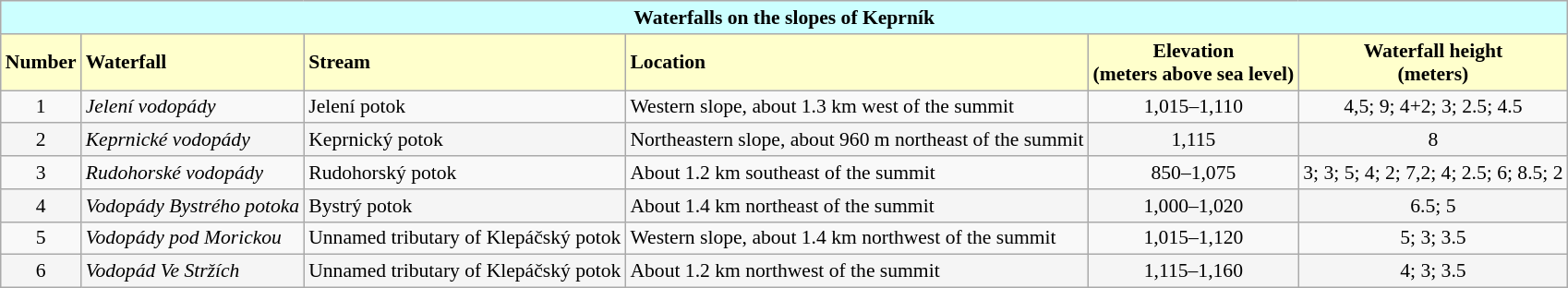<table class="wikitable" style="font-size:90%">
<tr>
<td colspan="6" align="center" bgcolor="#CCFFFF"> <strong>Waterfalls on the slopes of Keprník</strong></td>
</tr>
<tr bgcolor="#FFFFCC">
<td align="center"><strong>Number</strong></td>
<td><strong>Waterfall</strong></td>
<td><strong>Stream</strong></td>
<td><strong>Location</strong></td>
<td align="center"><strong>Elevation</strong><br><strong>(meters above sea level)</strong></td>
<td align="center"><strong>Waterfall height</strong><br><strong>(meters)</strong></td>
</tr>
<tr>
<td align="center">1</td>
<td><em>Jelení vodopády</em></td>
<td>Jelení potok</td>
<td>Western slope, about 1.3 km west of the summit</td>
<td align="center">1,015–1,110</td>
<td align="center">4,5; 9; 4+2; 3; 2.5; 4.5</td>
</tr>
<tr bgcolor="#F5F5F5">
<td align="center">2</td>
<td><em>Keprnické vodopády</em></td>
<td>Keprnický potok</td>
<td>Northeastern slope, about 960 m northeast of the summit</td>
<td align="center">1,115</td>
<td align="center">8</td>
</tr>
<tr>
<td align="center">3</td>
<td><em>Rudohorské vodopády</em></td>
<td>Rudohorský potok</td>
<td>About 1.2 km southeast of the summit</td>
<td align="center">850–1,075</td>
<td align="center">3; 3; 5; 4; 2; 7,2; 4; 2.5; 6; 8.5; 2</td>
</tr>
<tr bgcolor="#F5F5F5">
<td align="center">4</td>
<td><em>Vodopády Bystrého potoka</em></td>
<td>Bystrý potok</td>
<td>About 1.4 km northeast of the summit</td>
<td align="center">1,000–1,020</td>
<td align="center">6.5; 5</td>
</tr>
<tr>
<td align="center">5</td>
<td><em>Vodopády pod Morickou</em></td>
<td>Unnamed tributary of Klepáčský potok</td>
<td>Western slope, about 1.4 km northwest of the summit</td>
<td align="center">1,015–1,120</td>
<td align="center">5; 3; 3.5</td>
</tr>
<tr bgcolor="#F5F5F5">
<td align="center">6</td>
<td><em>Vodopád Ve Stržích</em></td>
<td>Unnamed tributary of Klepáčský potok</td>
<td>About 1.2 km northwest of the summit</td>
<td align="center">1,115–1,160</td>
<td align="center">4; 3; 3.5</td>
</tr>
</table>
